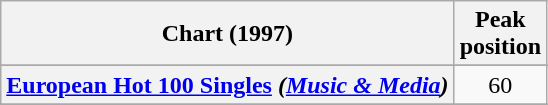<table class="wikitable sortable plainrowheaders">
<tr>
<th>Chart (1997)</th>
<th>Peak<br>position</th>
</tr>
<tr>
</tr>
<tr>
<th scope="row"><a href='#'>European Hot 100 Singles</a> <em>(<a href='#'>Music & Media</a>)</em></th>
<td style="text-align:center;">60</td>
</tr>
<tr>
</tr>
<tr>
</tr>
<tr>
</tr>
<tr>
</tr>
<tr>
</tr>
<tr>
</tr>
<tr>
</tr>
<tr>
</tr>
<tr>
</tr>
</table>
